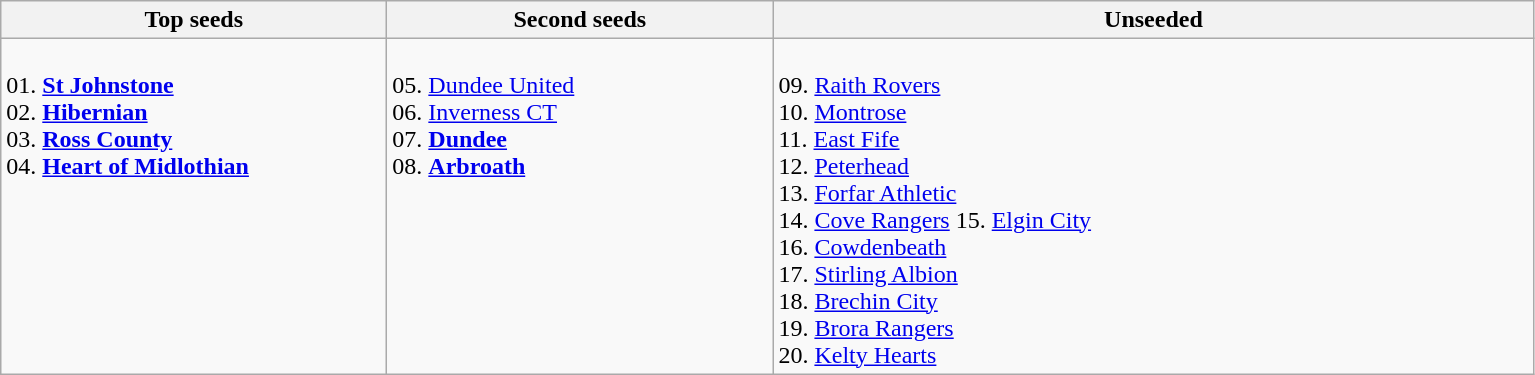<table class="wikitable">
<tr>
<th style="width:250px;">Top seeds</th>
<th style="width:250px;">Second seeds</th>
<th style="width:500px;">Unseeded</th>
</tr>
<tr>
<td valign=top><br>01. <strong><a href='#'>St Johnstone</a></strong><br>
02. <strong><a href='#'>Hibernian</a></strong><br>
03. <strong><a href='#'>Ross County</a></strong><br>
04. <strong><a href='#'>Heart of Midlothian</a></strong></td>
<td valign=top><br>05. <a href='#'>Dundee United</a><br>
06. <a href='#'>Inverness CT</a><br>
07. <strong><a href='#'>Dundee</a></strong><br>
08. <strong><a href='#'>Arbroath</a></strong></td>
<td valign=top><br>

09. <a href='#'>Raith Rovers</a><br>
10. <a href='#'>Montrose</a><br>
11. <a href='#'>East Fife</a><br>
12. <a href='#'>Peterhead</a><br>
13. <a href='#'>Forfar Athletic</a><br>
14. <a href='#'>Cove Rangers</a>

15. <a href='#'>Elgin City</a><br>
16. <a href='#'>Cowdenbeath</a><br>
17. <a href='#'>Stirling Albion</a><br>
18. <a href='#'>Brechin City</a><br>
19. <a href='#'>Brora Rangers</a><br>
20. <a href='#'>Kelty Hearts</a>
</td>
</tr>
</table>
